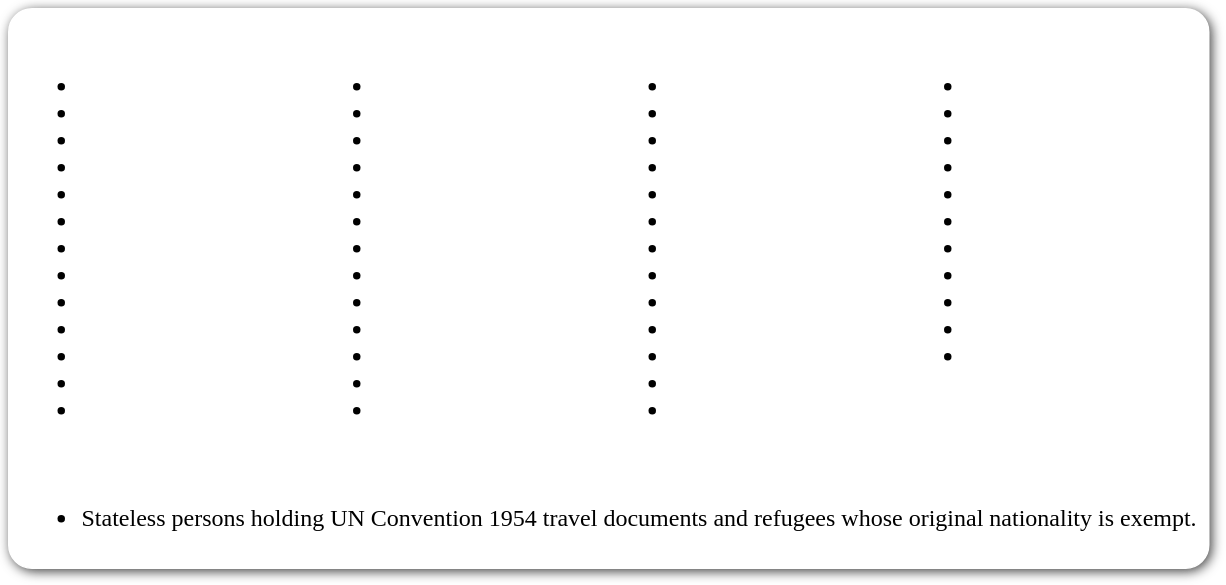<table style=" border-radius:1em; box-shadow: 0.1em 0.1em 0.5em rgba(0,0,0,0.75); background-color: white; border: 1px solid white; padding: 5px; margin-bottom:10px;">
<tr>
<td><br><ul><li></li><li></li><li></li><li></li><li></li><li></li><li></li><li></li><li></li><li></li><li></li><li></li><li></li></ul></td>
<td valign="top"><br><ul><li></li><li></li><li></li><li></li><li></li><li></li><li></li><li></li><li></li><li></li><li></li><li></li><li></li></ul></td>
<td valign="top"><br><ul><li></li><li></li><li></li><li></li><li></li><li></li><li></li><li></li><li></li><li></li><li></li><li></li><li></li></ul></td>
<td valign="top"><br><ul><li></li><li></li><li></li><li></li><li></li><li></li><li></li><li></li><li></li><li></li><li></li></ul></td>
</tr>
<tr>
<td colspan=4><br><ul><li> Stateless persons holding UN Convention 1954 travel documents and refugees whose original nationality is exempt.</li></ul></td>
</tr>
</table>
